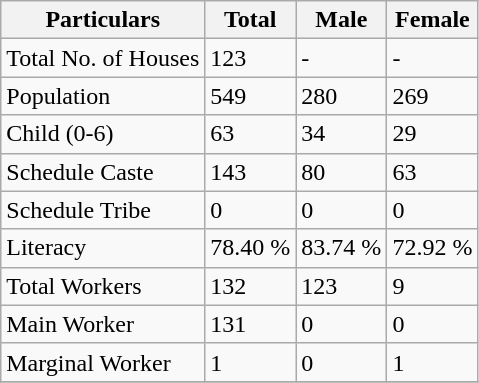<table class="wikitable sortable">
<tr>
<th>Particulars</th>
<th>Total</th>
<th>Male</th>
<th>Female</th>
</tr>
<tr>
<td>Total No. of Houses</td>
<td>123</td>
<td>-</td>
<td>-</td>
</tr>
<tr>
<td>Population</td>
<td>549</td>
<td>280</td>
<td>269</td>
</tr>
<tr>
<td>Child (0-6)</td>
<td>63</td>
<td>34</td>
<td>29</td>
</tr>
<tr>
<td>Schedule Caste</td>
<td>143</td>
<td>80</td>
<td>63</td>
</tr>
<tr>
<td>Schedule Tribe</td>
<td>0</td>
<td>0</td>
<td>0</td>
</tr>
<tr>
<td>Literacy</td>
<td>78.40 %</td>
<td>83.74 %</td>
<td>72.92 %</td>
</tr>
<tr>
<td>Total Workers</td>
<td>132</td>
<td>123</td>
<td>9</td>
</tr>
<tr>
<td>Main Worker</td>
<td>131</td>
<td>0</td>
<td>0</td>
</tr>
<tr>
<td>Marginal Worker</td>
<td>1</td>
<td>0</td>
<td>1</td>
</tr>
<tr>
</tr>
</table>
